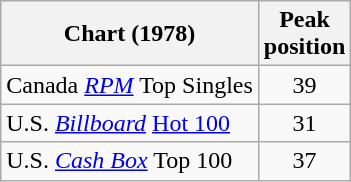<table class="wikitable sortable">
<tr>
<th align="left">Chart (1978)</th>
<th align="left">Peak<br>position</th>
</tr>
<tr>
<td align="left">Canada <a href='#'><em>RPM</em></a> Top Singles</td>
<td style="text-align:center;">39</td>
</tr>
<tr>
<td align="left">U.S. <em><a href='#'>Billboard</a></em> <a href='#'>Hot 100</a></td>
<td style="text-align:center;">31</td>
</tr>
<tr>
<td align="left">U.S. <em><a href='#'>Cash Box</a></em> Top 100</td>
<td style="text-align:center;">37</td>
</tr>
</table>
